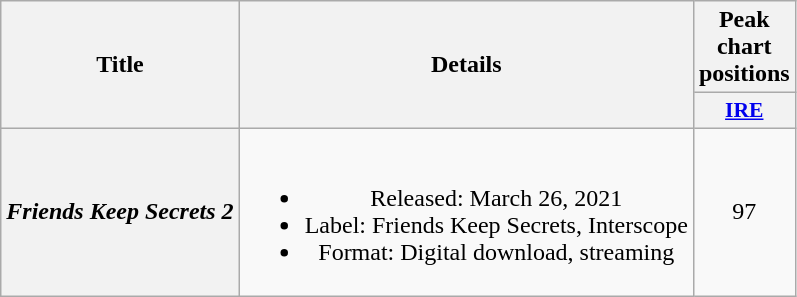<table class="wikitable plainrowheaders" style="text-align:center;">
<tr>
<th scope="col" rowspan="2">Title</th>
<th scope="col" rowspan="2">Details</th>
<th scope="col" colspan="1">Peak chart positions</th>
</tr>
<tr>
<th scope="col" style="width:3em;font-size:90%;"><a href='#'>IRE</a><br></th>
</tr>
<tr>
<th scope="row"><em>Friends Keep Secrets 2</em></th>
<td><br><ul><li>Released: March 26, 2021</li><li>Label: Friends Keep Secrets, Interscope</li><li>Format: Digital download, streaming</li></ul></td>
<td>97</td>
</tr>
</table>
